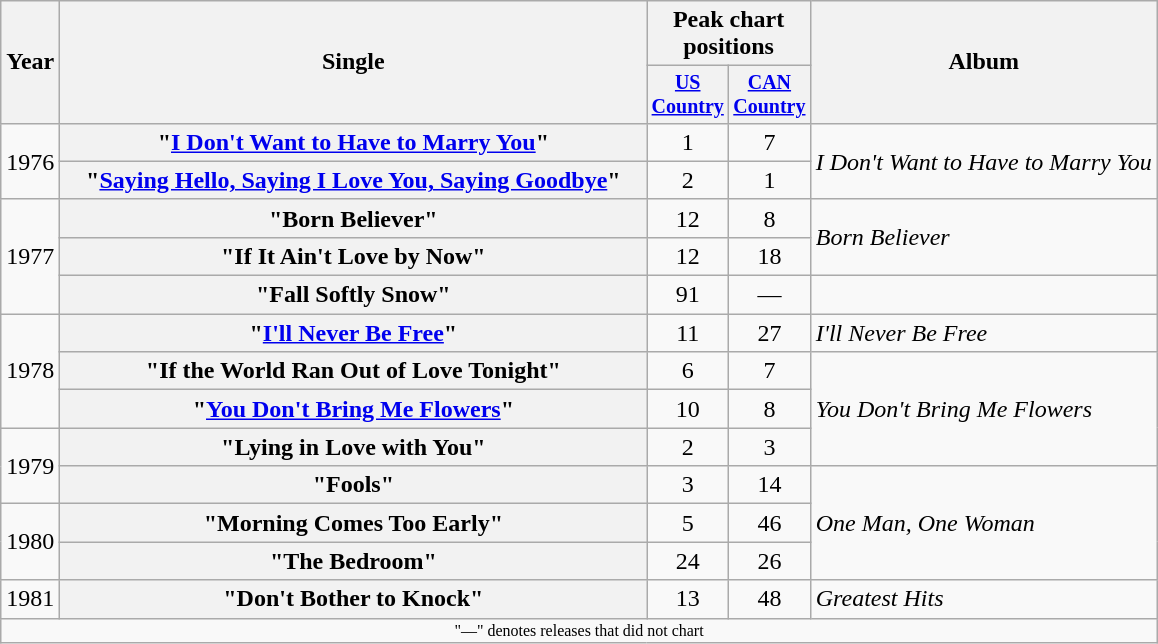<table class="wikitable plainrowheaders" style="text-align:center;">
<tr>
<th rowspan="2">Year</th>
<th rowspan="2" style="width:24em;">Single</th>
<th colspan="2">Peak chart<br>positions</th>
<th rowspan="2">Album</th>
</tr>
<tr style="font-size:smaller;">
<th width="45"><a href='#'>US Country</a><br></th>
<th width="45"><a href='#'>CAN Country</a></th>
</tr>
<tr>
<td rowspan="2">1976</td>
<th scope="row">"<a href='#'>I Don't Want to Have to Marry You</a>"</th>
<td>1</td>
<td>7</td>
<td align="left" rowspan="2"><em>I Don't Want to Have to Marry You</em></td>
</tr>
<tr>
<th scope="row">"<a href='#'>Saying Hello, Saying I Love You, Saying Goodbye</a>"</th>
<td>2</td>
<td>1</td>
</tr>
<tr>
<td rowspan="3">1977</td>
<th scope="row">"Born Believer"</th>
<td>12</td>
<td>8</td>
<td align="left" rowspan="2"><em>Born Believer</em></td>
</tr>
<tr>
<th scope="row">"If It Ain't Love by Now"</th>
<td>12</td>
<td>18</td>
</tr>
<tr>
<th scope="row">"Fall Softly Snow"</th>
<td>91</td>
<td>—</td>
<td></td>
</tr>
<tr>
<td rowspan="3">1978</td>
<th scope="row">"<a href='#'>I'll Never Be Free</a>"</th>
<td>11</td>
<td>27</td>
<td align="left"><em>I'll Never Be Free</em></td>
</tr>
<tr>
<th scope="row">"If the World Ran Out of Love Tonight"</th>
<td>6</td>
<td>7</td>
<td align="left" rowspan="3"><em>You Don't Bring Me Flowers</em></td>
</tr>
<tr>
<th scope="row">"<a href='#'>You Don't Bring Me Flowers</a>"</th>
<td>10</td>
<td>8</td>
</tr>
<tr>
<td rowspan="2">1979</td>
<th scope="row">"Lying in Love with You"</th>
<td>2</td>
<td>3</td>
</tr>
<tr>
<th scope="row">"Fools"</th>
<td>3</td>
<td>14</td>
<td align="left" rowspan="3"><em>One Man, One Woman</em></td>
</tr>
<tr>
<td rowspan="2">1980</td>
<th scope="row">"Morning Comes Too Early"</th>
<td>5</td>
<td>46</td>
</tr>
<tr>
<th scope="row">"The Bedroom"</th>
<td>24</td>
<td>26</td>
</tr>
<tr>
<td>1981</td>
<th scope="row">"Don't Bother to Knock"</th>
<td>13</td>
<td>48</td>
<td align="left"><em>Greatest Hits</em></td>
</tr>
<tr>
<td colspan="6" style="font-size: 8pt">"—" denotes releases that did not chart</td>
</tr>
</table>
